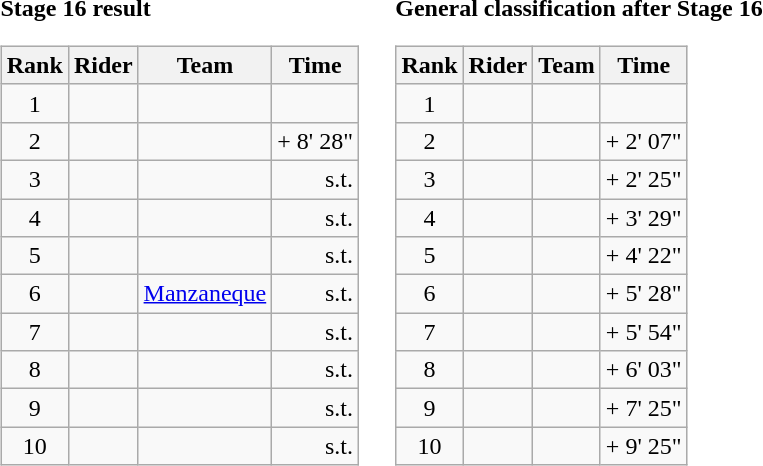<table>
<tr>
<td><strong>Stage 16 result</strong><br><table class="wikitable">
<tr>
<th scope="col">Rank</th>
<th scope="col">Rider</th>
<th scope="col">Team</th>
<th scope="col">Time</th>
</tr>
<tr>
<td style="text-align:center;">1</td>
<td></td>
<td></td>
<td style="text-align:right;"></td>
</tr>
<tr>
<td style="text-align:center;">2</td>
<td></td>
<td></td>
<td style="text-align:right;">+ 8' 28"</td>
</tr>
<tr>
<td style="text-align:center;">3</td>
<td></td>
<td></td>
<td style="text-align:right;">s.t.</td>
</tr>
<tr>
<td style="text-align:center;">4</td>
<td></td>
<td></td>
<td style="text-align:right;">s.t.</td>
</tr>
<tr>
<td style="text-align:center;">5</td>
<td></td>
<td></td>
<td style="text-align:right;">s.t.</td>
</tr>
<tr>
<td style="text-align:center;">6</td>
<td></td>
<td><a href='#'>Manzaneque</a></td>
<td style="text-align:right;">s.t.</td>
</tr>
<tr>
<td style="text-align:center;">7</td>
<td></td>
<td></td>
<td style="text-align:right;">s.t.</td>
</tr>
<tr>
<td style="text-align:center;">8</td>
<td></td>
<td></td>
<td style="text-align:right;">s.t.</td>
</tr>
<tr>
<td style="text-align:center;">9</td>
<td></td>
<td></td>
<td style="text-align:right;">s.t.</td>
</tr>
<tr>
<td style="text-align:center;">10</td>
<td></td>
<td></td>
<td style="text-align:right;">s.t.</td>
</tr>
</table>
</td>
<td></td>
<td><strong>General classification after Stage 16</strong><br><table class="wikitable">
<tr>
<th scope="col">Rank</th>
<th scope="col">Rider</th>
<th scope="col">Team</th>
<th scope="col">Time</th>
</tr>
<tr>
<td style="text-align:center;">1</td>
<td></td>
<td></td>
<td style="text-align:right;"></td>
</tr>
<tr>
<td style="text-align:center;">2</td>
<td></td>
<td></td>
<td style="text-align:right;">+ 2' 07"</td>
</tr>
<tr>
<td style="text-align:center;">3</td>
<td></td>
<td></td>
<td style="text-align:right;">+ 2' 25"</td>
</tr>
<tr>
<td style="text-align:center;">4</td>
<td></td>
<td></td>
<td style="text-align:right;">+ 3' 29"</td>
</tr>
<tr>
<td style="text-align:center;">5</td>
<td></td>
<td></td>
<td style="text-align:right;">+ 4' 22"</td>
</tr>
<tr>
<td style="text-align:center;">6</td>
<td></td>
<td></td>
<td style="text-align:right;">+ 5' 28"</td>
</tr>
<tr>
<td style="text-align:center;">7</td>
<td></td>
<td></td>
<td style="text-align:right;">+ 5' 54"</td>
</tr>
<tr>
<td style="text-align:center;">8</td>
<td></td>
<td></td>
<td style="text-align:right;">+ 6' 03"</td>
</tr>
<tr>
<td style="text-align:center;">9</td>
<td></td>
<td></td>
<td style="text-align:right;">+ 7' 25"</td>
</tr>
<tr>
<td style="text-align:center;">10</td>
<td></td>
<td></td>
<td style="text-align:right;">+ 9' 25"</td>
</tr>
</table>
</td>
</tr>
</table>
